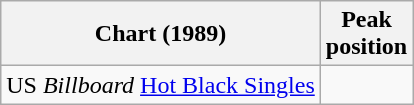<table class="wikitable">
<tr>
<th>Chart (1989)</th>
<th>Peak<br>position</th>
</tr>
<tr>
<td>US <em>Billboard</em> <a href='#'>Hot Black Singles</a></td>
<td></td>
</tr>
</table>
